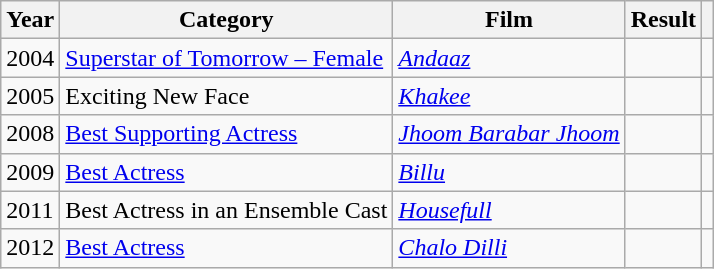<table class="wikitable plainrowheaders">
<tr>
<th>Year</th>
<th>Category</th>
<th>Film</th>
<th>Result</th>
<th></th>
</tr>
<tr>
<td>2004</td>
<td><a href='#'>Superstar of Tomorrow – Female</a></td>
<td><em><a href='#'>Andaaz</a></em></td>
<td></td>
<td></td>
</tr>
<tr>
<td>2005</td>
<td>Exciting New Face</td>
<td><em><a href='#'>Khakee</a></em></td>
<td></td>
<td></td>
</tr>
<tr>
<td>2008</td>
<td><a href='#'>Best Supporting Actress</a></td>
<td><em><a href='#'>Jhoom Barabar Jhoom</a></em></td>
<td></td>
<td></td>
</tr>
<tr>
<td>2009</td>
<td><a href='#'>Best Actress</a></td>
<td><em><a href='#'>Billu</a></em></td>
<td></td>
<td></td>
</tr>
<tr>
<td>2011</td>
<td>Best Actress in an Ensemble Cast</td>
<td><em><a href='#'>Housefull</a></em></td>
<td></td>
<td></td>
</tr>
<tr>
<td>2012</td>
<td><a href='#'>Best Actress</a></td>
<td><em><a href='#'>Chalo Dilli</a></em></td>
<td></td>
<td></td>
</tr>
</table>
